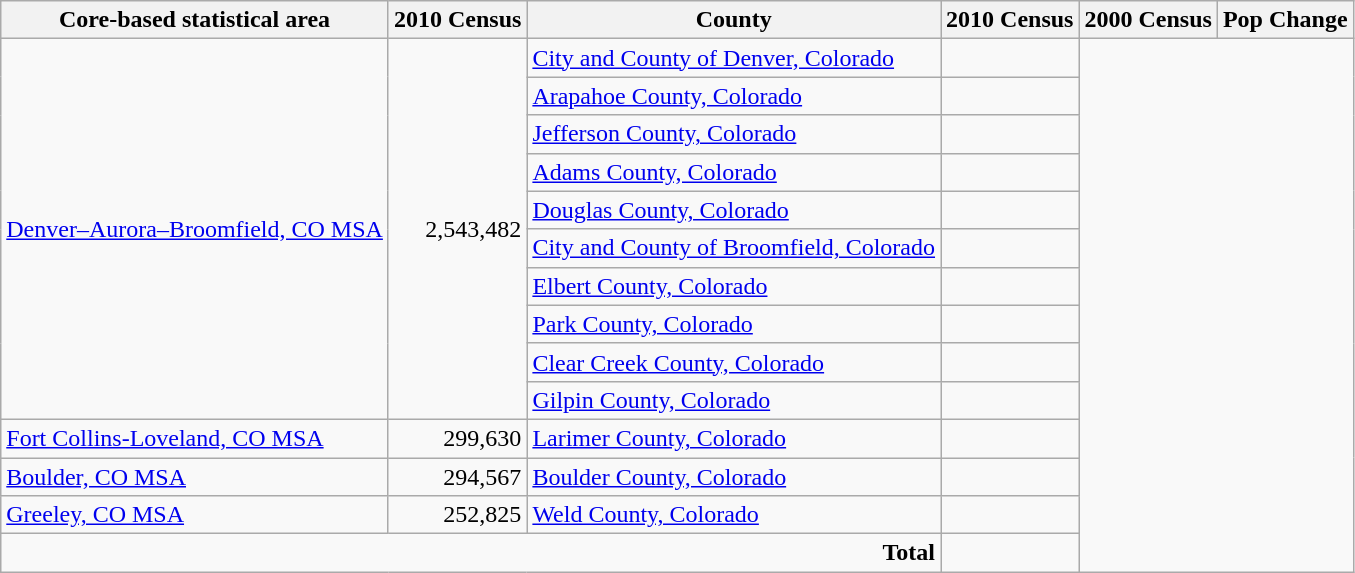<table class=wikitable>
<tr>
<th>Core-based statistical area</th>
<th>2010 Census</th>
<th>County</th>
<th>2010 Census</th>
<th>2000 Census</th>
<th>Pop Change</th>
</tr>
<tr>
<td rowspan=10><a href='#'>Denver–Aurora–Broomfield, CO MSA</a></td>
<td rowspan=10 align=right>2,543,482</td>
<td><a href='#'>City and County of Denver, Colorado</a></td>
<td></td>
</tr>
<tr>
<td><a href='#'>Arapahoe County, Colorado</a></td>
<td></td>
</tr>
<tr>
<td><a href='#'>Jefferson County, Colorado</a></td>
<td></td>
</tr>
<tr>
<td><a href='#'>Adams County, Colorado</a></td>
<td></td>
</tr>
<tr>
<td><a href='#'>Douglas County, Colorado</a></td>
<td></td>
</tr>
<tr>
<td><a href='#'>City and County of Broomfield, Colorado</a></td>
<td></td>
</tr>
<tr>
<td><a href='#'>Elbert County, Colorado</a></td>
<td></td>
</tr>
<tr>
<td><a href='#'>Park County, Colorado</a></td>
<td></td>
</tr>
<tr>
<td><a href='#'>Clear Creek County, Colorado</a></td>
<td></td>
</tr>
<tr>
<td><a href='#'>Gilpin County, Colorado</a></td>
<td></td>
</tr>
<tr>
<td rowspan=1><a href='#'>Fort Collins-Loveland, CO MSA</a></td>
<td rowspan=1 align=right>299,630</td>
<td><a href='#'>Larimer County, Colorado</a></td>
<td></td>
</tr>
<tr>
<td rowspan=1><a href='#'>Boulder, CO MSA</a></td>
<td rowspan=1 align=right>294,567</td>
<td><a href='#'>Boulder County, Colorado</a></td>
<td></td>
</tr>
<tr>
<td rowspan=1><a href='#'>Greeley, CO MSA</a></td>
<td rowspan=1 align=right>252,825</td>
<td><a href='#'>Weld County, Colorado</a></td>
<td></td>
</tr>
<tr>
<td colspan=3 align=right><strong>Total</strong></td>
<td></td>
</tr>
</table>
